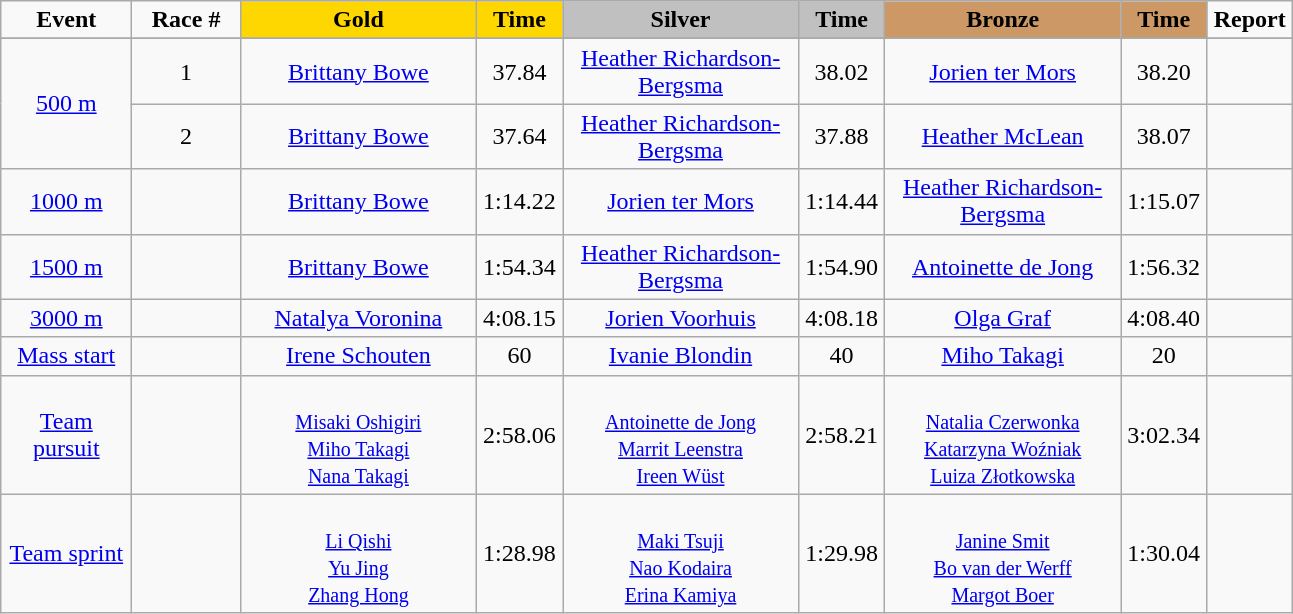<table class="wikitable">
<tr>
<td width="80" align="center"><strong>Event</strong></td>
<td width="65" align="center"><strong>Race #</strong></td>
<td width="150" bgcolor="gold" align="center"><strong>Gold</strong></td>
<td width="50" bgcolor="gold" align="center"><strong>Time</strong></td>
<td width="150" bgcolor="silver" align="center"><strong>Silver</strong></td>
<td width="50" bgcolor="silver" align="center"><strong>Time</strong></td>
<td width="150" bgcolor="#CC9966" align="center"><strong>Bronze</strong></td>
<td width="50" bgcolor="#CC9966" align="center"><strong>Time</strong></td>
<td width="50" align="center"><strong>Report</strong></td>
</tr>
<tr bgcolor="#cccccc">
</tr>
<tr>
<td rowspan=2 align="center"><a href='#'>500 m</a></td>
<td align="center">1</td>
<td align="center"><a href='#'>Brittany Bowe</a><br><small></small></td>
<td align="center">37.84</td>
<td align="center"><a href='#'>Heather Richardson-Bergsma</a><br><small></small></td>
<td align="center">38.02</td>
<td align="center"><a href='#'>Jorien ter Mors</a><br><small></small></td>
<td align="center">38.20</td>
<td align="center"></td>
</tr>
<tr>
<td align="center">2</td>
<td align="center"><a href='#'>Brittany Bowe</a><br><small></small></td>
<td align="center">37.64</td>
<td align="center"><a href='#'>Heather Richardson-Bergsma</a><br><small></small></td>
<td align="center">37.88</td>
<td align="center"><a href='#'>Heather McLean</a><br><small></small></td>
<td align="center">38.07</td>
<td align="center"></td>
</tr>
<tr>
<td align="center"><a href='#'>1000 m</a></td>
<td align="center"></td>
<td align="center"><a href='#'>Brittany Bowe</a><br><small></small></td>
<td align="center">1:14.22</td>
<td align="center"><a href='#'>Jorien ter Mors</a><br><small></small></td>
<td align="center">1:14.44</td>
<td align="center"><a href='#'>Heather Richardson-Bergsma</a><br><small></small></td>
<td align="center">1:15.07</td>
<td align="center"></td>
</tr>
<tr>
<td align="center"><a href='#'>1500 m</a></td>
<td align="center"></td>
<td align="center"><a href='#'>Brittany Bowe</a><br><small></small></td>
<td align="center">1:54.34</td>
<td align="center"><a href='#'>Heather Richardson-Bergsma</a><br><small></small></td>
<td align="center">1:54.90</td>
<td align="center"><a href='#'>Antoinette de Jong</a><br><small></small></td>
<td align="center">1:56.32</td>
<td align="center"></td>
</tr>
<tr>
<td align="center"><a href='#'>3000 m</a></td>
<td align="center"></td>
<td align="center"><a href='#'>Natalya Voronina</a><br><small></small></td>
<td align="center">4:08.15</td>
<td align="center"><a href='#'>Jorien Voorhuis</a><br><small></small></td>
<td align="center">4:08.18</td>
<td align="center"><a href='#'>Olga Graf</a><br><small></small></td>
<td align="center">4:08.40</td>
<td align="center"></td>
</tr>
<tr>
<td align="center"><a href='#'>Mass start</a></td>
<td align="center"></td>
<td align="center"><a href='#'>Irene Schouten</a><br><small></small></td>
<td align="center">60 </td>
<td align="center"><a href='#'>Ivanie Blondin</a><br><small></small></td>
<td align="center">40 </td>
<td align="center"><a href='#'>Miho Takagi</a><br><small></small></td>
<td align="center">20 </td>
<td align="center"></td>
</tr>
<tr>
<td align="center"><a href='#'>Team pursuit</a></td>
<td align="center"></td>
<td align="center"><br><small><a href='#'>Misaki Oshigiri</a><br><a href='#'>Miho Takagi</a><br><a href='#'>Nana Takagi</a></small></td>
<td align="center">2:58.06</td>
<td align="center"><br><small><a href='#'>Antoinette de Jong</a><br><a href='#'>Marrit Leenstra</a><br><a href='#'>Ireen Wüst</a></small></td>
<td align="center">2:58.21</td>
<td align="center"><br><small><a href='#'>Natalia Czerwonka</a><br><a href='#'>Katarzyna Woźniak</a><br><a href='#'>Luiza Złotkowska</a></small></td>
<td align="center">3:02.34</td>
<td align="center"></td>
</tr>
<tr>
<td align="center"><a href='#'>Team sprint</a></td>
<td align="center"></td>
<td align="center"><br><small><a href='#'>Li Qishi</a><br><a href='#'>Yu Jing</a><br><a href='#'>Zhang Hong</a></small></td>
<td align="center">1:28.98</td>
<td align="center"><br><small><a href='#'>Maki Tsuji</a><br><a href='#'>Nao Kodaira</a><br><a href='#'>Erina Kamiya</a></small></td>
<td align="center">1:29.98</td>
<td align="center"><br><small><a href='#'>Janine Smit</a><br><a href='#'>Bo van der Werff</a><br><a href='#'>Margot Boer</a></small></td>
<td align="center">1:30.04</td>
<td align="center"></td>
</tr>
</table>
